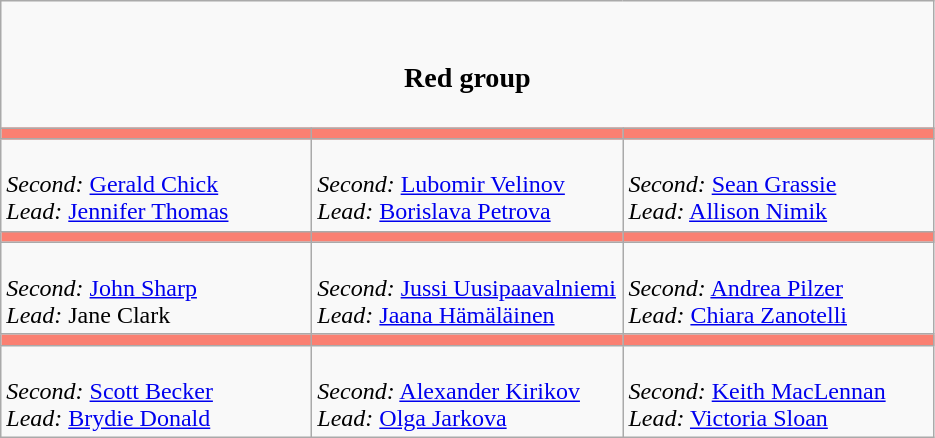<table class="wikitable">
<tr>
<td align=center colspan="3"><br><h3>Red group</h3></td>
</tr>
<tr>
<th style="background: #FA8072;" width="200"></th>
<th style="background: #FA8072;" width="200"></th>
<th style="background: #FA8072;" width="200"></th>
</tr>
<tr>
<td><br><em>Second:</em> <a href='#'>Gerald Chick</a><br>
<em>Lead:</em> <a href='#'>Jennifer Thomas</a></td>
<td><br><em>Second:</em> <a href='#'>Lubomir Velinov</a><br>
<em>Lead:</em> <a href='#'>Borislava Petrova</a></td>
<td><br><em>Second:</em> <a href='#'>Sean Grassie</a><br>
<em>Lead:</em> <a href='#'>Allison Nimik</a></td>
</tr>
<tr>
<th style="background: #FA8072;" width="200"></th>
<th style="background: #FA8072;" width="200"></th>
<th style="background: #FA8072;" width="200"></th>
</tr>
<tr>
<td><br><em>Second:</em> <a href='#'>John Sharp</a><br>
<em>Lead:</em> Jane Clark</td>
<td><br><em>Second:</em> <a href='#'>Jussi Uusipaavalniemi</a><br>
<em>Lead:</em> <a href='#'>Jaana Hämäläinen</a></td>
<td><br><em>Second:</em> <a href='#'>Andrea Pilzer</a><br>
<em>Lead:</em> <a href='#'>Chiara Zanotelli</a></td>
</tr>
<tr>
<th style="background: #FA8072;" width="200"></th>
<th style="background: #FA8072;" width="200"></th>
<th style="background: #FA8072;" width="200"></th>
</tr>
<tr>
<td><br><em>Second:</em> <a href='#'>Scott Becker</a><br>
<em>Lead:</em> <a href='#'>Brydie Donald</a></td>
<td><br><em>Second:</em> <a href='#'>Alexander Kirikov</a><br>
<em>Lead:</em> <a href='#'>Olga Jarkova</a></td>
<td><br><em>Second:</em> <a href='#'>Keith MacLennan</a><br>
<em>Lead:</em> <a href='#'>Victoria Sloan</a></td>
</tr>
</table>
